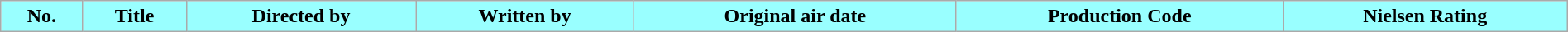<table class="wikitable plainrowheaders" style="width:100%; margin:auto;">
<tr>
<th style="background-color: #99ffff">No.</th>
<th style="background-color: #99ffff">Title</th>
<th style="background-color: #99ffff">Directed by</th>
<th style="background-color: #99ffff">Written by</th>
<th style="background-color: #99ffff">Original air date</th>
<th style="background-color: #99ffff">Production Code</th>
<th style="background-color: #99ffff">Nielsen Rating<br>











</th>
</tr>
</table>
